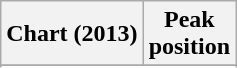<table class="wikitable sortable plainrowheaders" style="text-align:center">
<tr>
<th scope="col">Chart (2013)</th>
<th scope="col">Peak<br>position</th>
</tr>
<tr>
</tr>
<tr>
</tr>
<tr>
</tr>
</table>
